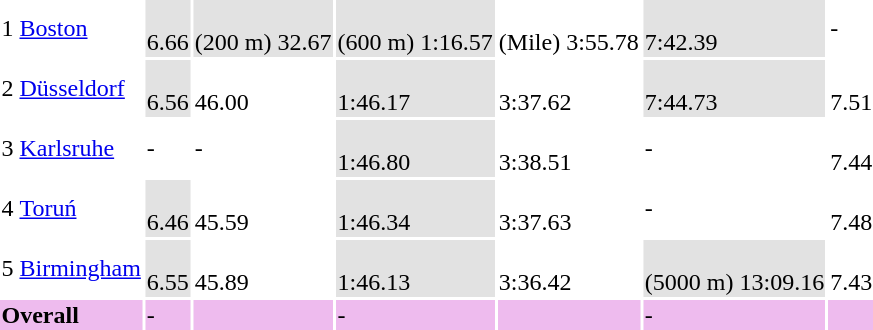<table>
<tr>
<td>1</td>
<td align=left><a href='#'>Boston</a></td>
<td bgcolor=#e2e2e2>  <br>6.66</td>
<td bgcolor=#e2e2e2>  <br> (200 m) 32.67</td>
<td bgcolor=#e2e2e2> <br> (600 m) 1:16.57</td>
<td> <br> (Mile) 3:55.78</td>
<td bgcolor=#e2e2e2> <br> 7:42.39</td>
<td> -</td>
</tr>
<tr>
<td>2</td>
<td align=left><a href='#'>Düsseldorf</a></td>
<td bgcolor=#e2e2e2> <br>6.56</td>
<td> <br>46.00</td>
<td bgcolor=#e2e2e2> <br>1:46.17</td>
<td> <br>3:37.62</td>
<td bgcolor=#e2e2e2> <br>7:44.73</td>
<td> <br>7.51</td>
</tr>
<tr>
<td>3</td>
<td align=left><a href='#'>Karlsruhe</a></td>
<td> -</td>
<td> -</td>
<td bgcolor=#e2e2e2> <br>1:46.80</td>
<td> <br>3:38.51</td>
<td> -</td>
<td> <br>7.44</td>
</tr>
<tr>
<td>4</td>
<td align=left><a href='#'>Toruń</a></td>
<td bgcolor=#e2e2e2> <br>6.46</td>
<td> <br>45.59</td>
<td bgcolor=#e2e2e2> <br>1:46.34</td>
<td> <br>3:37.63</td>
<td> -</td>
<td> <br>7.48</td>
</tr>
<tr>
<td>5</td>
<td align=left><a href='#'>Birmingham</a></td>
<td bgcolor=#e2e2e2> <br>6.55</td>
<td> <br>45.89</td>
<td bgcolor=#e2e2e2> <br>1:46.13</td>
<td> <br>3:36.42</td>
<td bgcolor=#e2e2e2> <br>(5000 m) 13:09.16</td>
<td> <br>7.43</td>
</tr>
<tr bgcolor=#eebbee>
<td colspan="2"><strong>Overall</strong></td>
<td> -</td>
<td> <strong></strong></td>
<td> -</td>
<td> <strong></strong></td>
<td> -</td>
<td> <strong></strong></td>
</tr>
</table>
